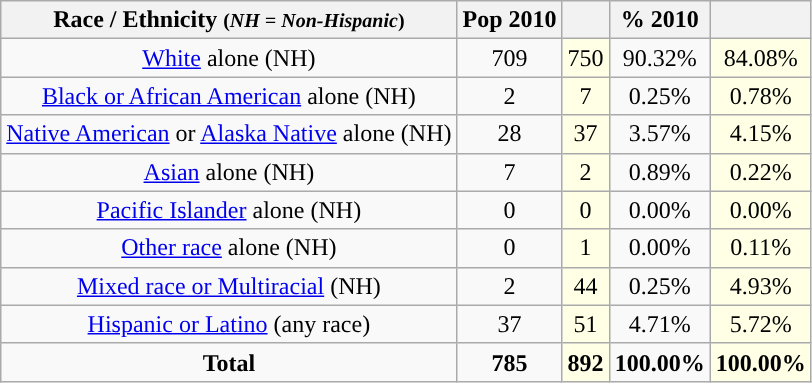<table class="wikitable" style="text-align:center;">
<tr>
<th>Race / Ethnicity <small>(<em>NH = Non-Hispanic</em>)</small></th>
<th>Pop 2010</th>
<th></th>
<th>% 2010</th>
<th></th>
</tr>
<tr>
<td><a href='#'>White</a> alone (NH)</td>
<td>709</td>
<td style='background: #ffffe6;'>750</td>
<td>90.32%</td>
<td style='background: #ffffe6;'>84.08%</td>
</tr>
<tr>
<td><a href='#'>Black or African American</a> alone (NH)</td>
<td>2</td>
<td style='background: #ffffe6;'>7</td>
<td>0.25%</td>
<td style='background: #ffffe6;'>0.78%</td>
</tr>
<tr>
<td><a href='#'>Native American</a> or <a href='#'>Alaska Native</a> alone (NH)</td>
<td>28</td>
<td style='background: #ffffe6;'>37</td>
<td>3.57%</td>
<td style='background: #ffffe6;'>4.15%</td>
</tr>
<tr>
<td><a href='#'>Asian</a> alone (NH)</td>
<td>7</td>
<td style='background: #ffffe6;'>2</td>
<td>0.89%</td>
<td style='background: #ffffe6;'>0.22%</td>
</tr>
<tr>
<td><a href='#'>Pacific Islander</a> alone (NH)</td>
<td>0</td>
<td style='background: #ffffe6;'>0</td>
<td>0.00%</td>
<td style='background: #ffffe6;'>0.00%</td>
</tr>
<tr>
<td><a href='#'>Other race</a> alone (NH)</td>
<td>0</td>
<td style='background: #ffffe6;'>1</td>
<td>0.00%</td>
<td style='background: #ffffe6;'>0.11%</td>
</tr>
<tr>
<td><a href='#'>Mixed race or Multiracial</a> (NH)</td>
<td>2</td>
<td style='background: #ffffe6;'>44</td>
<td>0.25%</td>
<td style='background: #ffffe6;'>4.93%</td>
</tr>
<tr>
<td><a href='#'>Hispanic or Latino</a> (any race)</td>
<td>37</td>
<td style='background: #ffffe6;'>51</td>
<td>4.71%</td>
<td style='background: #ffffe6;'>5.72%</td>
</tr>
<tr>
<td><strong>Total</strong></td>
<td><strong>785</strong></td>
<td style='background: #ffffe6;'><strong>892</strong></td>
<td><strong>100.00%</strong></td>
<td style='background: #ffffe6;'><strong>100.00%</strong></td>
</tr>
</table>
